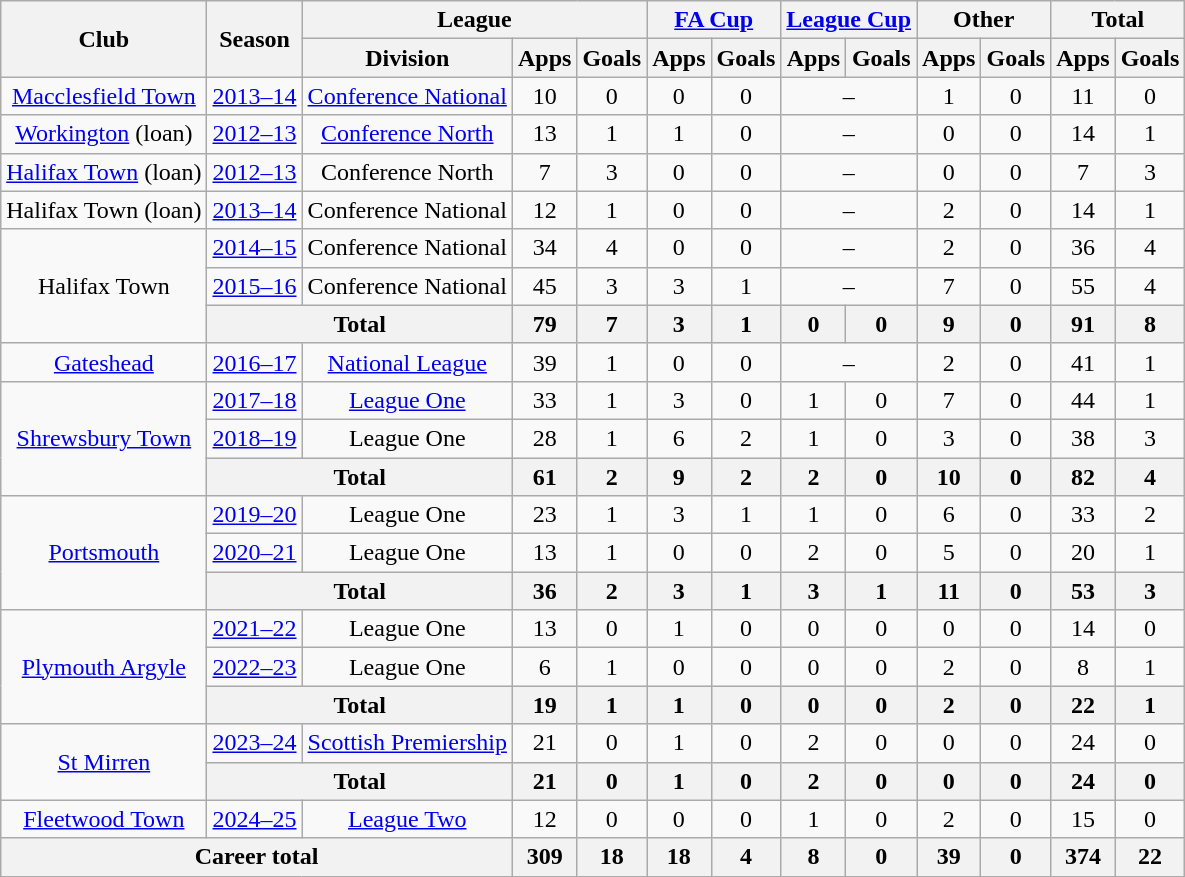<table class="wikitable" style="text-align:center">
<tr>
<th rowspan="2">Club</th>
<th rowspan="2">Season</th>
<th colspan="3">League</th>
<th colspan="2"><a href='#'>FA Cup</a></th>
<th colspan="2"><a href='#'>League Cup</a></th>
<th colspan="2">Other</th>
<th colspan="2">Total</th>
</tr>
<tr>
<th>Division</th>
<th>Apps</th>
<th>Goals</th>
<th>Apps</th>
<th>Goals</th>
<th>Apps</th>
<th>Goals</th>
<th>Apps</th>
<th>Goals</th>
<th>Apps</th>
<th>Goals</th>
</tr>
<tr>
<td><a href='#'>Macclesfield Town</a></td>
<td><a href='#'>2013–14</a></td>
<td><a href='#'>Conference National</a></td>
<td>10</td>
<td>0</td>
<td>0</td>
<td>0</td>
<td colspan="2">–</td>
<td>1</td>
<td>0</td>
<td>11</td>
<td>0</td>
</tr>
<tr>
<td><a href='#'>Workington</a> (loan)</td>
<td><a href='#'>2012–13</a></td>
<td><a href='#'>Conference North</a></td>
<td>13</td>
<td>1</td>
<td>1</td>
<td>0</td>
<td colspan="2">–</td>
<td>0</td>
<td>0</td>
<td>14</td>
<td>1</td>
</tr>
<tr>
<td><a href='#'>Halifax Town</a> (loan)</td>
<td><a href='#'>2012–13</a></td>
<td>Conference North</td>
<td>7</td>
<td>3</td>
<td>0</td>
<td>0</td>
<td colspan="2">–</td>
<td>0</td>
<td>0</td>
<td>7</td>
<td>3</td>
</tr>
<tr>
<td>Halifax Town (loan)</td>
<td><a href='#'>2013–14</a></td>
<td>Conference National</td>
<td>12</td>
<td>1</td>
<td>0</td>
<td>0</td>
<td colspan="2">–</td>
<td>2</td>
<td>0</td>
<td>14</td>
<td>1</td>
</tr>
<tr>
<td rowspan="3">Halifax Town</td>
<td><a href='#'>2014–15</a></td>
<td>Conference National</td>
<td>34</td>
<td>4</td>
<td>0</td>
<td>0</td>
<td colspan="2">–</td>
<td>2</td>
<td>0</td>
<td>36</td>
<td>4</td>
</tr>
<tr>
<td><a href='#'>2015–16</a></td>
<td>Conference National</td>
<td>45</td>
<td>3</td>
<td>3</td>
<td>1</td>
<td colspan="2">–</td>
<td>7</td>
<td>0</td>
<td>55</td>
<td>4</td>
</tr>
<tr>
<th colspan="2">Total</th>
<th>79</th>
<th>7</th>
<th>3</th>
<th>1</th>
<th>0</th>
<th>0</th>
<th>9</th>
<th>0</th>
<th>91</th>
<th>8</th>
</tr>
<tr>
<td><a href='#'>Gateshead</a></td>
<td><a href='#'>2016–17</a></td>
<td><a href='#'>National League</a></td>
<td>39</td>
<td>1</td>
<td>0</td>
<td>0</td>
<td colspan="2">–</td>
<td>2</td>
<td>0</td>
<td>41</td>
<td>1</td>
</tr>
<tr>
<td rowspan="3"><a href='#'>Shrewsbury Town</a></td>
<td><a href='#'>2017–18</a></td>
<td><a href='#'>League One</a></td>
<td>33</td>
<td>1</td>
<td>3</td>
<td>0</td>
<td>1</td>
<td>0</td>
<td>7</td>
<td>0</td>
<td>44</td>
<td>1</td>
</tr>
<tr>
<td><a href='#'>2018–19</a></td>
<td>League One</td>
<td>28</td>
<td>1</td>
<td>6</td>
<td>2</td>
<td>1</td>
<td>0</td>
<td>3</td>
<td>0</td>
<td>38</td>
<td>3</td>
</tr>
<tr>
<th colspan="2">Total</th>
<th>61</th>
<th>2</th>
<th>9</th>
<th>2</th>
<th>2</th>
<th>0</th>
<th>10</th>
<th>0</th>
<th>82</th>
<th>4</th>
</tr>
<tr>
<td rowspan="3"><a href='#'>Portsmouth</a></td>
<td><a href='#'>2019–20</a></td>
<td>League One</td>
<td>23</td>
<td>1</td>
<td>3</td>
<td>1</td>
<td>1</td>
<td>0</td>
<td>6</td>
<td>0</td>
<td>33</td>
<td>2</td>
</tr>
<tr>
<td><a href='#'>2020–21</a></td>
<td>League One</td>
<td>13</td>
<td>1</td>
<td>0</td>
<td>0</td>
<td>2</td>
<td>0</td>
<td>5</td>
<td>0</td>
<td>20</td>
<td>1</td>
</tr>
<tr>
<th colspan="2">Total</th>
<th>36</th>
<th>2</th>
<th>3</th>
<th>1</th>
<th>3</th>
<th>1</th>
<th>11</th>
<th>0</th>
<th>53</th>
<th>3</th>
</tr>
<tr>
<td rowspan="3"><a href='#'>Plymouth Argyle</a></td>
<td><a href='#'>2021–22</a></td>
<td>League One</td>
<td>13</td>
<td>0</td>
<td>1</td>
<td>0</td>
<td>0</td>
<td>0</td>
<td>0</td>
<td>0</td>
<td>14</td>
<td>0</td>
</tr>
<tr>
<td><a href='#'>2022–23</a></td>
<td>League One</td>
<td>6</td>
<td>1</td>
<td>0</td>
<td>0</td>
<td>0</td>
<td>0</td>
<td>2</td>
<td>0</td>
<td>8</td>
<td>1</td>
</tr>
<tr>
<th colspan="2">Total</th>
<th>19</th>
<th>1</th>
<th>1</th>
<th>0</th>
<th>0</th>
<th>0</th>
<th>2</th>
<th>0</th>
<th>22</th>
<th>1</th>
</tr>
<tr>
<td rowspan="2"><a href='#'>St Mirren</a></td>
<td><a href='#'>2023–24</a></td>
<td><a href='#'>Scottish Premiership</a></td>
<td>21</td>
<td>0</td>
<td>1</td>
<td>0</td>
<td>2</td>
<td>0</td>
<td>0</td>
<td>0</td>
<td>24</td>
<td>0</td>
</tr>
<tr>
<th colspan="2">Total</th>
<th>21</th>
<th>0</th>
<th>1</th>
<th>0</th>
<th>2</th>
<th>0</th>
<th>0</th>
<th>0</th>
<th>24</th>
<th>0</th>
</tr>
<tr>
<td><a href='#'>Fleetwood Town</a></td>
<td><a href='#'>2024–25</a></td>
<td><a href='#'>League Two</a></td>
<td>12</td>
<td>0</td>
<td>0</td>
<td>0</td>
<td>1</td>
<td>0</td>
<td>2</td>
<td>0</td>
<td>15</td>
<td>0</td>
</tr>
<tr>
<th colspan="3">Career total</th>
<th>309</th>
<th>18</th>
<th>18</th>
<th>4</th>
<th>8</th>
<th>0</th>
<th>39</th>
<th>0</th>
<th>374</th>
<th>22</th>
</tr>
</table>
